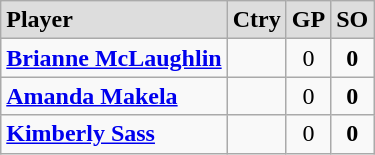<table class="wikitable">
<tr align="center" style="font-weight:bold; background-color:#dddddd;" |>
<td align="left">Player</td>
<td>Ctry</td>
<td>GP</td>
<td>SO</td>
</tr>
<tr align="center">
<td align="left"><strong><a href='#'>Brianne McLaughlin</a></strong></td>
<td></td>
<td>0</td>
<td><strong>0</strong></td>
</tr>
<tr align="center">
<td align="left"><strong><a href='#'>Amanda Makela</a></strong></td>
<td></td>
<td>0</td>
<td><strong>0</strong></td>
</tr>
<tr align="center">
<td align="left"><strong><a href='#'>Kimberly Sass</a></strong></td>
<td></td>
<td>0</td>
<td><strong>0</strong></td>
</tr>
</table>
